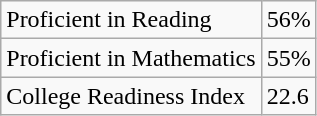<table class="wikitable">
<tr>
<td>Proficient in Reading</td>
<td>56%</td>
</tr>
<tr>
<td>Proficient in Mathematics</td>
<td>55%</td>
</tr>
<tr>
<td>College Readiness Index</td>
<td>22.6</td>
</tr>
</table>
